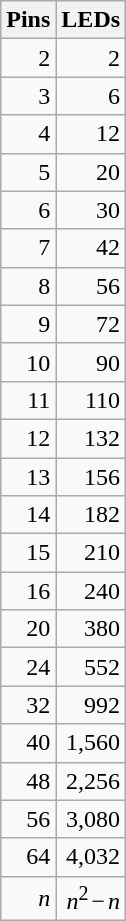<table class="wikitable floatright" style="text-align:right">
<tr>
<th scope="col">Pins</th>
<th scope="col">LEDs</th>
</tr>
<tr>
<td>2</td>
<td>2</td>
</tr>
<tr>
<td>3</td>
<td>6</td>
</tr>
<tr>
<td>4</td>
<td>12</td>
</tr>
<tr>
<td>5</td>
<td>20</td>
</tr>
<tr>
<td>6</td>
<td>30</td>
</tr>
<tr>
<td>7</td>
<td>42</td>
</tr>
<tr>
<td>8</td>
<td>56</td>
</tr>
<tr>
<td>9</td>
<td>72</td>
</tr>
<tr>
<td>10</td>
<td>90</td>
</tr>
<tr>
<td>11</td>
<td>110</td>
</tr>
<tr>
<td>12</td>
<td>132</td>
</tr>
<tr>
<td>13</td>
<td>156</td>
</tr>
<tr>
<td>14</td>
<td>182</td>
</tr>
<tr>
<td>15</td>
<td>210</td>
</tr>
<tr>
<td>16</td>
<td>240</td>
</tr>
<tr>
<td>20</td>
<td>380</td>
</tr>
<tr>
<td>24</td>
<td>552</td>
</tr>
<tr>
<td>32</td>
<td>992</td>
</tr>
<tr>
<td>40</td>
<td>1,560</td>
</tr>
<tr>
<td>48</td>
<td>2,256</td>
</tr>
<tr>
<td>56</td>
<td>3,080</td>
</tr>
<tr>
<td>64</td>
<td>4,032</td>
</tr>
<tr>
<td><em>n</em></td>
<td><em>n</em><sup>2</sup> − <em>n</em></td>
</tr>
</table>
